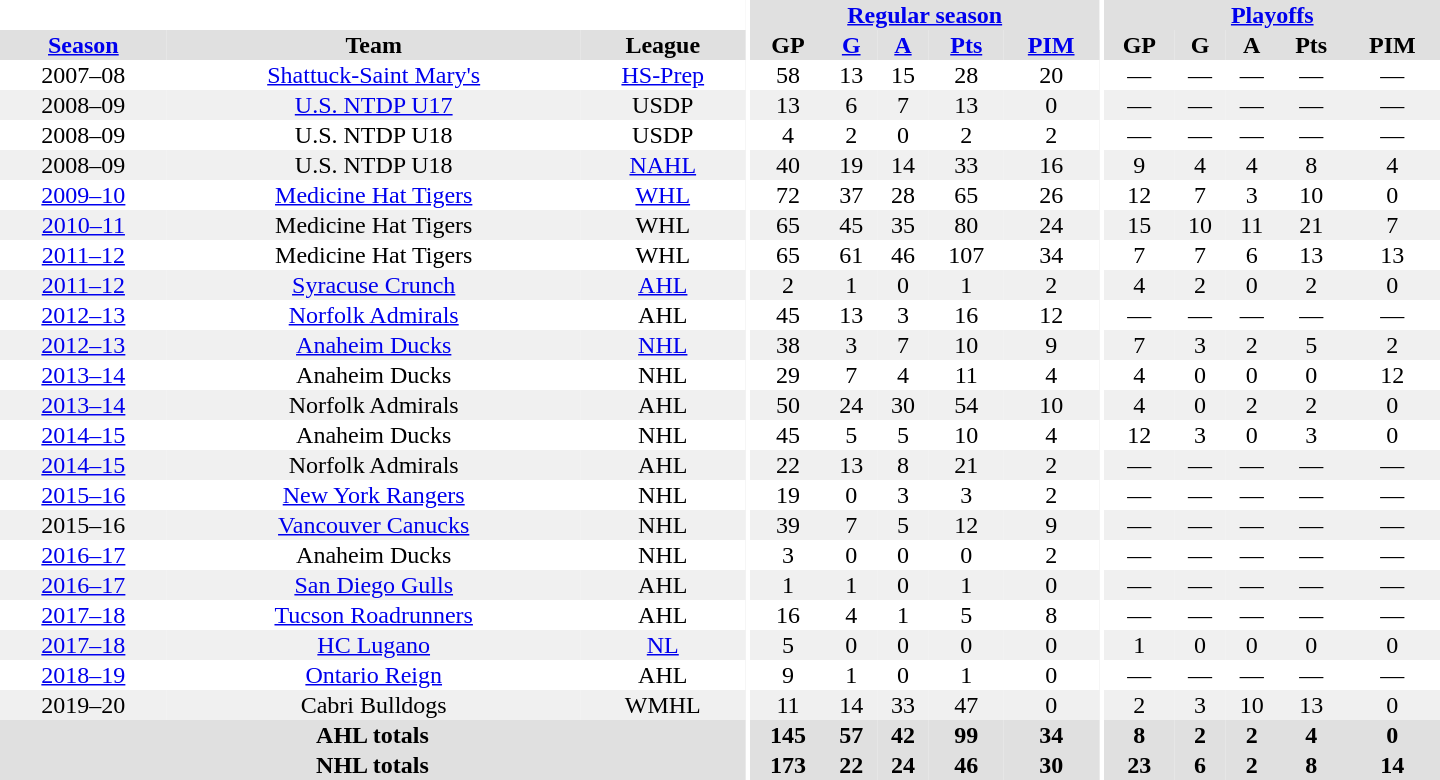<table border="0" cellpadding="1" cellspacing="0" style="text-align:center; width:60em">
<tr bgcolor="#e0e0e0">
<th colspan="3" bgcolor="#ffffff"></th>
<th rowspan="99" bgcolor="#ffffff"></th>
<th colspan="5"><a href='#'>Regular season</a></th>
<th rowspan="99" bgcolor="#ffffff"></th>
<th colspan="5"><a href='#'>Playoffs</a></th>
</tr>
<tr bgcolor="#e0e0e0">
<th><a href='#'>Season</a></th>
<th>Team</th>
<th>League</th>
<th>GP</th>
<th><a href='#'>G</a></th>
<th><a href='#'>A</a></th>
<th><a href='#'>Pts</a></th>
<th><a href='#'>PIM</a></th>
<th>GP</th>
<th>G</th>
<th>A</th>
<th>Pts</th>
<th>PIM</th>
</tr>
<tr>
<td>2007–08</td>
<td><a href='#'>Shattuck-Saint Mary's</a></td>
<td><a href='#'>HS-Prep</a></td>
<td>58</td>
<td>13</td>
<td>15</td>
<td>28</td>
<td>20</td>
<td>—</td>
<td>—</td>
<td>—</td>
<td>—</td>
<td>—</td>
</tr>
<tr bgcolor="#f0f0f0">
<td>2008–09</td>
<td><a href='#'>U.S. NTDP U17</a></td>
<td>USDP</td>
<td>13</td>
<td>6</td>
<td>7</td>
<td>13</td>
<td>0</td>
<td>—</td>
<td>—</td>
<td>—</td>
<td>—</td>
<td>—</td>
</tr>
<tr>
<td>2008–09</td>
<td>U.S. NTDP U18</td>
<td>USDP</td>
<td>4</td>
<td>2</td>
<td>0</td>
<td>2</td>
<td>2</td>
<td>—</td>
<td>—</td>
<td>—</td>
<td>—</td>
<td>—</td>
</tr>
<tr bgcolor="#f0f0f0">
<td>2008–09</td>
<td>U.S. NTDP U18</td>
<td><a href='#'>NAHL</a></td>
<td>40</td>
<td>19</td>
<td>14</td>
<td>33</td>
<td>16</td>
<td>9</td>
<td>4</td>
<td>4</td>
<td>8</td>
<td>4</td>
</tr>
<tr>
<td><a href='#'>2009–10</a></td>
<td><a href='#'>Medicine Hat Tigers</a></td>
<td><a href='#'>WHL</a></td>
<td>72</td>
<td>37</td>
<td>28</td>
<td>65</td>
<td>26</td>
<td>12</td>
<td>7</td>
<td>3</td>
<td>10</td>
<td>0</td>
</tr>
<tr bgcolor="#f0f0f0">
<td><a href='#'>2010–11</a></td>
<td>Medicine Hat Tigers</td>
<td>WHL</td>
<td>65</td>
<td>45</td>
<td>35</td>
<td>80</td>
<td>24</td>
<td>15</td>
<td>10</td>
<td>11</td>
<td>21</td>
<td>7</td>
</tr>
<tr>
<td><a href='#'>2011–12</a></td>
<td>Medicine Hat Tigers</td>
<td>WHL</td>
<td>65</td>
<td>61</td>
<td>46</td>
<td>107</td>
<td>34</td>
<td>7</td>
<td>7</td>
<td>6</td>
<td>13</td>
<td>13</td>
</tr>
<tr bgcolor="#f0f0f0">
<td><a href='#'>2011–12</a></td>
<td><a href='#'>Syracuse Crunch</a></td>
<td><a href='#'>AHL</a></td>
<td>2</td>
<td>1</td>
<td>0</td>
<td>1</td>
<td>2</td>
<td>4</td>
<td>2</td>
<td>0</td>
<td>2</td>
<td>0</td>
</tr>
<tr>
<td><a href='#'>2012–13</a></td>
<td><a href='#'>Norfolk Admirals</a></td>
<td>AHL</td>
<td>45</td>
<td>13</td>
<td>3</td>
<td>16</td>
<td>12</td>
<td>—</td>
<td>—</td>
<td>—</td>
<td>—</td>
<td>—</td>
</tr>
<tr bgcolor="#f0f0f0">
<td><a href='#'>2012–13</a></td>
<td><a href='#'>Anaheim Ducks</a></td>
<td><a href='#'>NHL</a></td>
<td>38</td>
<td>3</td>
<td>7</td>
<td>10</td>
<td>9</td>
<td>7</td>
<td>3</td>
<td>2</td>
<td>5</td>
<td>2</td>
</tr>
<tr>
<td><a href='#'>2013–14</a></td>
<td>Anaheim Ducks</td>
<td>NHL</td>
<td>29</td>
<td>7</td>
<td>4</td>
<td>11</td>
<td>4</td>
<td>4</td>
<td>0</td>
<td>0</td>
<td>0</td>
<td>12</td>
</tr>
<tr bgcolor="#f0f0f0">
<td><a href='#'>2013–14</a></td>
<td>Norfolk Admirals</td>
<td>AHL</td>
<td>50</td>
<td>24</td>
<td>30</td>
<td>54</td>
<td>10</td>
<td>4</td>
<td>0</td>
<td>2</td>
<td>2</td>
<td>0</td>
</tr>
<tr>
<td><a href='#'>2014–15</a></td>
<td>Anaheim Ducks</td>
<td>NHL</td>
<td>45</td>
<td>5</td>
<td>5</td>
<td>10</td>
<td>4</td>
<td>12</td>
<td>3</td>
<td>0</td>
<td>3</td>
<td>0</td>
</tr>
<tr bgcolor="#f0f0f0">
<td><a href='#'>2014–15</a></td>
<td>Norfolk Admirals</td>
<td>AHL</td>
<td>22</td>
<td>13</td>
<td>8</td>
<td>21</td>
<td>2</td>
<td>—</td>
<td>—</td>
<td>—</td>
<td>—</td>
<td>—</td>
</tr>
<tr>
<td><a href='#'>2015–16</a></td>
<td><a href='#'>New York Rangers</a></td>
<td>NHL</td>
<td>19</td>
<td>0</td>
<td>3</td>
<td>3</td>
<td>2</td>
<td>—</td>
<td>—</td>
<td>—</td>
<td>—</td>
<td>—</td>
</tr>
<tr bgcolor="#f0f0f0">
<td>2015–16</td>
<td><a href='#'>Vancouver Canucks</a></td>
<td>NHL</td>
<td>39</td>
<td>7</td>
<td>5</td>
<td>12</td>
<td>9</td>
<td>—</td>
<td>—</td>
<td>—</td>
<td>—</td>
<td>—</td>
</tr>
<tr>
<td><a href='#'>2016–17</a></td>
<td>Anaheim Ducks</td>
<td>NHL</td>
<td>3</td>
<td>0</td>
<td>0</td>
<td>0</td>
<td>2</td>
<td>—</td>
<td>—</td>
<td>—</td>
<td>—</td>
<td>—</td>
</tr>
<tr bgcolor="#f0f0f0">
<td><a href='#'>2016–17</a></td>
<td><a href='#'>San Diego Gulls</a></td>
<td>AHL</td>
<td>1</td>
<td>1</td>
<td>0</td>
<td>1</td>
<td>0</td>
<td>—</td>
<td>—</td>
<td>—</td>
<td>—</td>
<td>—</td>
</tr>
<tr>
<td><a href='#'>2017–18</a></td>
<td><a href='#'>Tucson Roadrunners</a></td>
<td>AHL</td>
<td>16</td>
<td>4</td>
<td>1</td>
<td>5</td>
<td>8</td>
<td>—</td>
<td>—</td>
<td>—</td>
<td>—</td>
<td>—</td>
</tr>
<tr bgcolor="#f0f0f0">
<td><a href='#'>2017–18</a></td>
<td><a href='#'>HC Lugano</a></td>
<td><a href='#'>NL</a></td>
<td>5</td>
<td>0</td>
<td>0</td>
<td>0</td>
<td>0</td>
<td>1</td>
<td>0</td>
<td>0</td>
<td>0</td>
<td>0</td>
</tr>
<tr>
<td><a href='#'>2018–19</a></td>
<td><a href='#'>Ontario Reign</a></td>
<td>AHL</td>
<td>9</td>
<td>1</td>
<td>0</td>
<td>1</td>
<td>0</td>
<td>—</td>
<td>—</td>
<td>—</td>
<td>—</td>
<td>—</td>
</tr>
<tr bgcolor="#f0f0f0">
<td>2019–20</td>
<td>Cabri Bulldogs</td>
<td>WMHL</td>
<td>11</td>
<td>14</td>
<td>33</td>
<td>47</td>
<td>0</td>
<td>2</td>
<td>3</td>
<td>10</td>
<td>13</td>
<td>0</td>
</tr>
<tr bgcolor="#e0e0e0">
<th colspan="3">AHL totals</th>
<th>145</th>
<th>57</th>
<th>42</th>
<th>99</th>
<th>34</th>
<th>8</th>
<th>2</th>
<th>2</th>
<th>4</th>
<th>0</th>
</tr>
<tr bgcolor="#e0e0e0">
<th colspan="3">NHL totals</th>
<th>173</th>
<th>22</th>
<th>24</th>
<th>46</th>
<th>30</th>
<th>23</th>
<th>6</th>
<th>2</th>
<th>8</th>
<th>14</th>
</tr>
</table>
